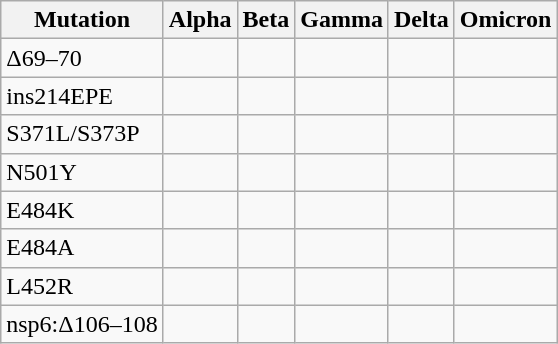<table class="wikitable">
<tr>
<th>Mutation</th>
<th>Alpha</th>
<th>Beta</th>
<th>Gamma</th>
<th>Delta</th>
<th>Omicron</th>
</tr>
<tr>
<td>Δ69–70</td>
<td></td>
<td></td>
<td></td>
<td></td>
<td></td>
</tr>
<tr>
<td>ins214EPE</td>
<td></td>
<td></td>
<td></td>
<td></td>
<td></td>
</tr>
<tr>
<td>S371L/S373P</td>
<td></td>
<td></td>
<td></td>
<td></td>
<td></td>
</tr>
<tr>
<td>N501Y</td>
<td></td>
<td></td>
<td></td>
<td></td>
<td></td>
</tr>
<tr>
<td>E484K</td>
<td></td>
<td></td>
<td></td>
<td></td>
<td></td>
</tr>
<tr>
<td>E484A</td>
<td></td>
<td></td>
<td></td>
<td></td>
<td></td>
</tr>
<tr>
<td>L452R</td>
<td></td>
<td></td>
<td></td>
<td></td>
<td></td>
</tr>
<tr>
<td>nsp6:Δ106–108</td>
<td></td>
<td></td>
<td></td>
<td></td>
<td></td>
</tr>
</table>
